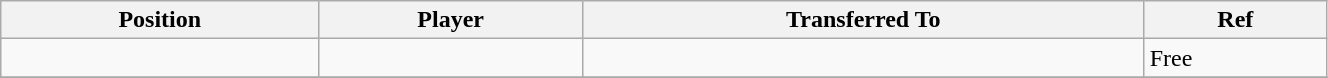<table class="wikitable sortable" style="width:70%; text-align:center; font-size:100%; text-align:left;">
<tr>
<th><strong>Position</strong></th>
<th><strong>Player</strong></th>
<th><strong>Transferred To</strong></th>
<th><strong>Ref</strong></th>
</tr>
<tr>
<td></td>
<td></td>
<td></td>
<td>Free </td>
</tr>
<tr>
</tr>
</table>
